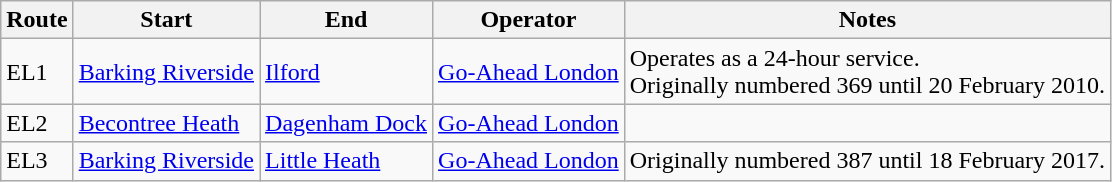<table class="wikitable sortable">
<tr>
<th>Route</th>
<th>Start</th>
<th>End</th>
<th>Operator</th>
<th>Notes</th>
</tr>
<tr>
<td>EL1</td>
<td><a href='#'>Barking Riverside</a></td>
<td><a href='#'>Ilford</a></td>
<td><a href='#'>Go-Ahead London</a></td>
<td>Operates as a 24-hour service.<br>Originally numbered 369 until 20 February 2010.</td>
</tr>
<tr>
<td>EL2</td>
<td><a href='#'>Becontree Heath</a></td>
<td><a href='#'>Dagenham Dock</a></td>
<td><a href='#'>Go-Ahead London</a></td>
<td></td>
</tr>
<tr>
<td>EL3</td>
<td><a href='#'>Barking Riverside</a></td>
<td><a href='#'>Little Heath</a></td>
<td><a href='#'>Go-Ahead London</a></td>
<td>Originally numbered 387 until 18 February 2017.</td>
</tr>
</table>
